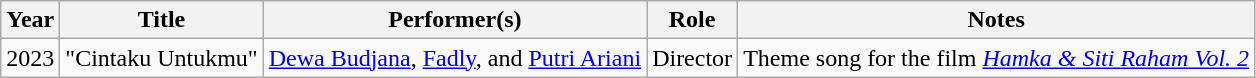<table class="wikitable sortable">
<tr>
<th>Year</th>
<th>Title</th>
<th>Performer(s)</th>
<th>Role</th>
<th>Notes</th>
</tr>
<tr>
<td>2023</td>
<td>"Cintaku Untukmu"</td>
<td><a href='#'>Dewa Budjana</a>, <a href='#'>Fadly</a>, and <a href='#'>Putri Ariani</a></td>
<td>Director</td>
<td>Theme song for the film <em><a href='#'>Hamka & Siti Raham Vol. 2</a></em></td>
</tr>
</table>
